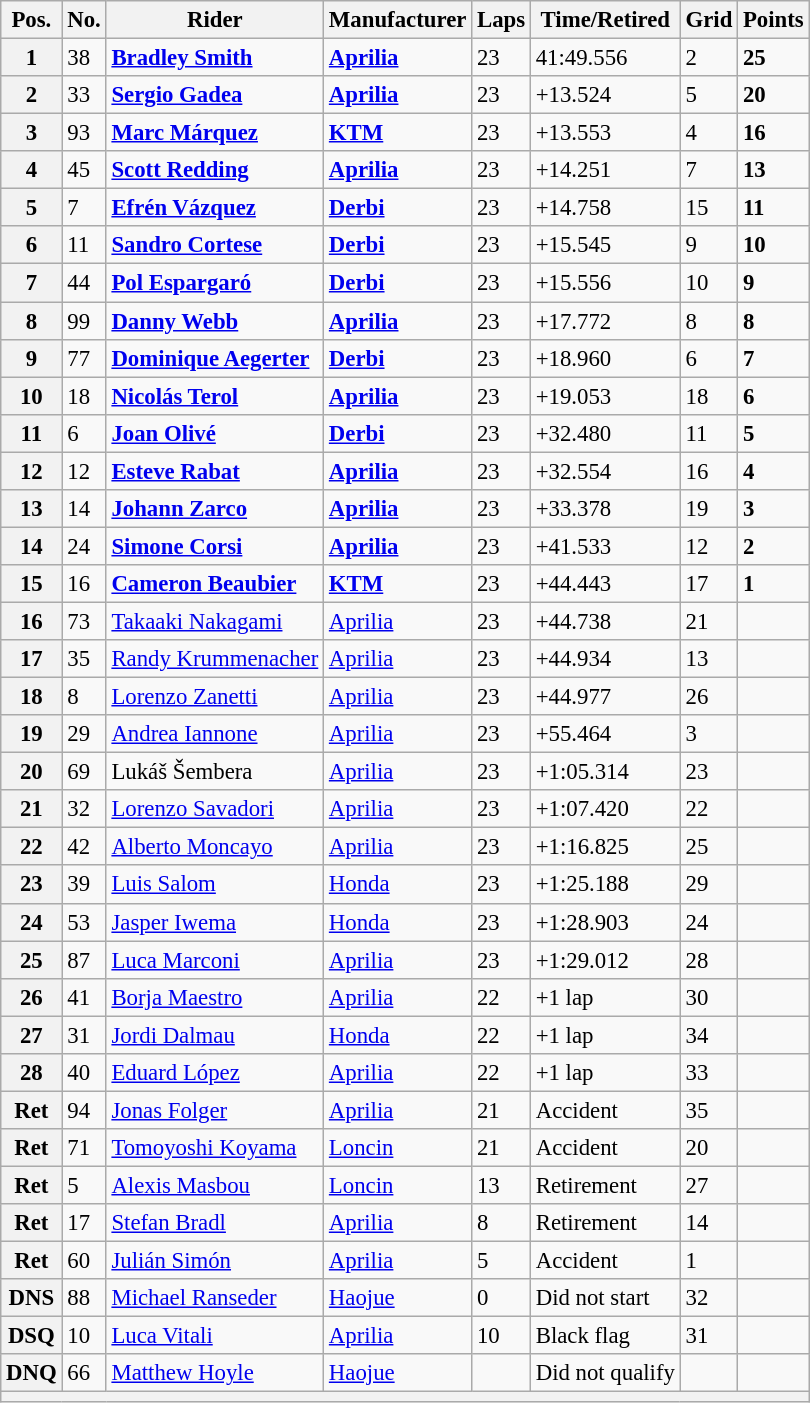<table class="wikitable" style="font-size: 95%;">
<tr>
<th>Pos.</th>
<th>No.</th>
<th>Rider</th>
<th>Manufacturer</th>
<th>Laps</th>
<th>Time/Retired</th>
<th>Grid</th>
<th>Points</th>
</tr>
<tr>
<th>1</th>
<td>38</td>
<td> <strong><a href='#'>Bradley Smith</a></strong></td>
<td><strong><a href='#'>Aprilia</a></strong></td>
<td>23</td>
<td>41:49.556</td>
<td>2</td>
<td><strong>25</strong></td>
</tr>
<tr>
<th>2</th>
<td>33</td>
<td> <strong><a href='#'>Sergio Gadea</a></strong></td>
<td><strong><a href='#'>Aprilia</a></strong></td>
<td>23</td>
<td>+13.524</td>
<td>5</td>
<td><strong>20</strong></td>
</tr>
<tr>
<th>3</th>
<td>93</td>
<td> <strong><a href='#'>Marc Márquez</a></strong></td>
<td><strong><a href='#'>KTM</a></strong></td>
<td>23</td>
<td>+13.553</td>
<td>4</td>
<td><strong>16</strong></td>
</tr>
<tr>
<th>4</th>
<td>45</td>
<td> <strong><a href='#'>Scott Redding</a></strong></td>
<td><strong><a href='#'>Aprilia</a></strong></td>
<td>23</td>
<td>+14.251</td>
<td>7</td>
<td><strong>13</strong></td>
</tr>
<tr>
<th>5</th>
<td>7</td>
<td> <strong><a href='#'>Efrén Vázquez</a></strong></td>
<td><strong><a href='#'>Derbi</a></strong></td>
<td>23</td>
<td>+14.758</td>
<td>15</td>
<td><strong>11</strong></td>
</tr>
<tr>
<th>6</th>
<td>11</td>
<td> <strong><a href='#'>Sandro Cortese</a></strong></td>
<td><strong><a href='#'>Derbi</a></strong></td>
<td>23</td>
<td>+15.545</td>
<td>9</td>
<td><strong>10</strong></td>
</tr>
<tr>
<th>7</th>
<td>44</td>
<td> <strong><a href='#'>Pol Espargaró</a></strong></td>
<td><strong><a href='#'>Derbi</a></strong></td>
<td>23</td>
<td>+15.556</td>
<td>10</td>
<td><strong>9</strong></td>
</tr>
<tr>
<th>8</th>
<td>99</td>
<td> <strong><a href='#'>Danny Webb</a></strong></td>
<td><strong><a href='#'>Aprilia</a></strong></td>
<td>23</td>
<td>+17.772</td>
<td>8</td>
<td><strong>8</strong></td>
</tr>
<tr>
<th>9</th>
<td>77</td>
<td> <strong><a href='#'>Dominique Aegerter</a></strong></td>
<td><strong><a href='#'>Derbi</a></strong></td>
<td>23</td>
<td>+18.960</td>
<td>6</td>
<td><strong>7</strong></td>
</tr>
<tr>
<th>10</th>
<td>18</td>
<td> <strong><a href='#'>Nicolás Terol</a></strong></td>
<td><strong><a href='#'>Aprilia</a></strong></td>
<td>23</td>
<td>+19.053</td>
<td>18</td>
<td><strong>6</strong></td>
</tr>
<tr>
<th>11</th>
<td>6</td>
<td> <strong><a href='#'>Joan Olivé</a></strong></td>
<td><strong><a href='#'>Derbi</a></strong></td>
<td>23</td>
<td>+32.480</td>
<td>11</td>
<td><strong>5</strong></td>
</tr>
<tr>
<th>12</th>
<td>12</td>
<td> <strong><a href='#'>Esteve Rabat</a></strong></td>
<td><strong><a href='#'>Aprilia</a></strong></td>
<td>23</td>
<td>+32.554</td>
<td>16</td>
<td><strong>4</strong></td>
</tr>
<tr>
<th>13</th>
<td>14</td>
<td> <strong><a href='#'>Johann Zarco</a></strong></td>
<td><strong><a href='#'>Aprilia</a></strong></td>
<td>23</td>
<td>+33.378</td>
<td>19</td>
<td><strong>3</strong></td>
</tr>
<tr>
<th>14</th>
<td>24</td>
<td> <strong><a href='#'>Simone Corsi</a></strong></td>
<td><strong><a href='#'>Aprilia</a></strong></td>
<td>23</td>
<td>+41.533</td>
<td>12</td>
<td><strong>2</strong></td>
</tr>
<tr>
<th>15</th>
<td>16</td>
<td> <strong><a href='#'>Cameron Beaubier</a></strong></td>
<td><strong><a href='#'>KTM</a></strong></td>
<td>23</td>
<td>+44.443</td>
<td>17</td>
<td><strong>1</strong></td>
</tr>
<tr>
<th>16</th>
<td>73</td>
<td> <a href='#'>Takaaki Nakagami</a></td>
<td><a href='#'>Aprilia</a></td>
<td>23</td>
<td>+44.738</td>
<td>21</td>
<td></td>
</tr>
<tr>
<th>17</th>
<td>35</td>
<td> <a href='#'>Randy Krummenacher</a></td>
<td><a href='#'>Aprilia</a></td>
<td>23</td>
<td>+44.934</td>
<td>13</td>
<td></td>
</tr>
<tr>
<th>18</th>
<td>8</td>
<td> <a href='#'>Lorenzo Zanetti</a></td>
<td><a href='#'>Aprilia</a></td>
<td>23</td>
<td>+44.977</td>
<td>26</td>
<td></td>
</tr>
<tr>
<th>19</th>
<td>29</td>
<td> <a href='#'>Andrea Iannone</a></td>
<td><a href='#'>Aprilia</a></td>
<td>23</td>
<td>+55.464</td>
<td>3</td>
<td></td>
</tr>
<tr>
<th>20</th>
<td>69</td>
<td> Lukáš Šembera</td>
<td><a href='#'>Aprilia</a></td>
<td>23</td>
<td>+1:05.314</td>
<td>23</td>
<td></td>
</tr>
<tr>
<th>21</th>
<td>32</td>
<td> <a href='#'>Lorenzo Savadori</a></td>
<td><a href='#'>Aprilia</a></td>
<td>23</td>
<td>+1:07.420</td>
<td>22</td>
<td></td>
</tr>
<tr>
<th>22</th>
<td>42</td>
<td> <a href='#'>Alberto Moncayo</a></td>
<td><a href='#'>Aprilia</a></td>
<td>23</td>
<td>+1:16.825</td>
<td>25</td>
<td></td>
</tr>
<tr>
<th>23</th>
<td>39</td>
<td> <a href='#'>Luis Salom</a></td>
<td><a href='#'>Honda</a></td>
<td>23</td>
<td>+1:25.188</td>
<td>29</td>
<td></td>
</tr>
<tr>
<th>24</th>
<td>53</td>
<td> <a href='#'>Jasper Iwema</a></td>
<td><a href='#'>Honda</a></td>
<td>23</td>
<td>+1:28.903</td>
<td>24</td>
<td></td>
</tr>
<tr>
<th>25</th>
<td>87</td>
<td> <a href='#'>Luca Marconi</a></td>
<td><a href='#'>Aprilia</a></td>
<td>23</td>
<td>+1:29.012</td>
<td>28</td>
<td></td>
</tr>
<tr>
<th>26</th>
<td>41</td>
<td> <a href='#'>Borja Maestro</a></td>
<td><a href='#'>Aprilia</a></td>
<td>22</td>
<td>+1 lap</td>
<td>30</td>
<td></td>
</tr>
<tr>
<th>27</th>
<td>31</td>
<td> <a href='#'>Jordi Dalmau</a></td>
<td><a href='#'>Honda</a></td>
<td>22</td>
<td>+1 lap</td>
<td>34</td>
<td></td>
</tr>
<tr>
<th>28</th>
<td>40</td>
<td> <a href='#'>Eduard López</a></td>
<td><a href='#'>Aprilia</a></td>
<td>22</td>
<td>+1 lap</td>
<td>33</td>
<td></td>
</tr>
<tr>
<th>Ret</th>
<td>94</td>
<td> <a href='#'>Jonas Folger</a></td>
<td><a href='#'>Aprilia</a></td>
<td>21</td>
<td>Accident</td>
<td>35</td>
<td></td>
</tr>
<tr>
<th>Ret</th>
<td>71</td>
<td> <a href='#'>Tomoyoshi Koyama</a></td>
<td><a href='#'>Loncin</a></td>
<td>21</td>
<td>Accident</td>
<td>20</td>
<td></td>
</tr>
<tr>
<th>Ret</th>
<td>5</td>
<td> <a href='#'>Alexis Masbou</a></td>
<td><a href='#'>Loncin</a></td>
<td>13</td>
<td>Retirement</td>
<td>27</td>
<td></td>
</tr>
<tr>
<th>Ret</th>
<td>17</td>
<td> <a href='#'>Stefan Bradl</a></td>
<td><a href='#'>Aprilia</a></td>
<td>8</td>
<td>Retirement</td>
<td>14</td>
<td></td>
</tr>
<tr>
<th>Ret</th>
<td>60</td>
<td> <a href='#'>Julián Simón</a></td>
<td><a href='#'>Aprilia</a></td>
<td>5</td>
<td>Accident</td>
<td>1</td>
<td></td>
</tr>
<tr>
<th>DNS</th>
<td>88</td>
<td> <a href='#'>Michael Ranseder</a></td>
<td><a href='#'>Haojue</a></td>
<td>0</td>
<td>Did not start</td>
<td>32</td>
<td></td>
</tr>
<tr>
<th>DSQ</th>
<td>10</td>
<td> <a href='#'>Luca Vitali</a></td>
<td><a href='#'>Aprilia</a></td>
<td>10</td>
<td>Black flag</td>
<td>31</td>
<td></td>
</tr>
<tr>
<th>DNQ</th>
<td>66</td>
<td> <a href='#'>Matthew Hoyle</a></td>
<td><a href='#'>Haojue</a></td>
<td></td>
<td>Did not qualify</td>
<td></td>
<td></td>
</tr>
<tr>
<th colspan=8></th>
</tr>
</table>
